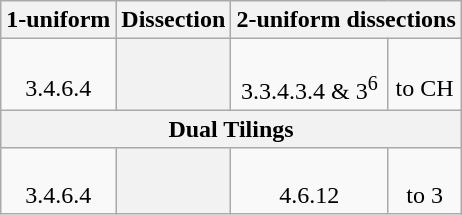<table class=wikitable>
<tr>
<th>1-uniform</th>
<th>Dissection</th>
<th colspan=2>2-uniform dissections</th>
</tr>
<tr align=center>
<td><br>3.4.6.4</td>
<th><br></th>
<td><br>3.3.4.3.4 & 3<sup>6</sup></td>
<td><br>to CH</td>
</tr>
<tr>
<th colspan=4>Dual Tilings</th>
</tr>
<tr align = center>
<td><br>3.4.6.4</td>
<th><br></th>
<td><br>4.6.12</td>
<td><br>to 3</td>
</tr>
</table>
